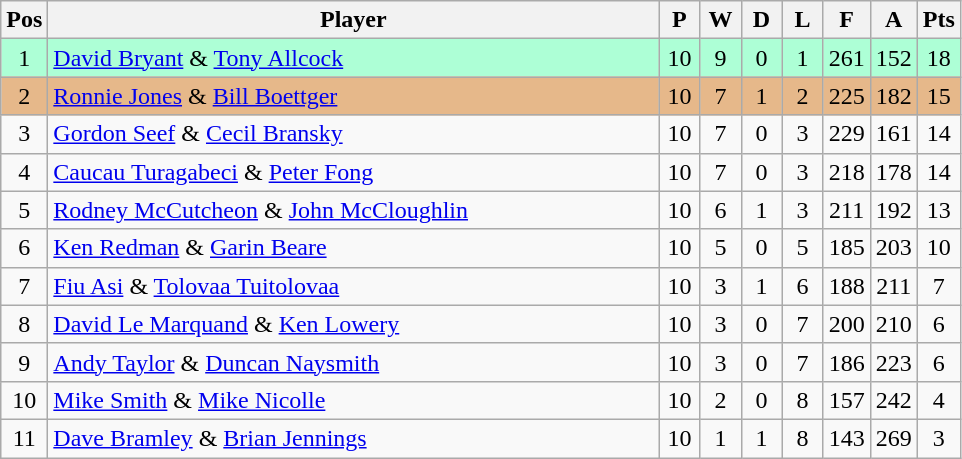<table class="wikitable" style="font-size: 100%">
<tr>
<th width=20>Pos</th>
<th width=400>Player</th>
<th width=20>P</th>
<th width=20>W</th>
<th width=20>D</th>
<th width=20>L</th>
<th width=20>F</th>
<th width=20>A</th>
<th width=20>Pts</th>
</tr>
<tr align=center style="background: #ADFFD6;">
<td>1</td>
<td align="left"> <a href='#'>David Bryant</a> & <a href='#'>Tony Allcock</a></td>
<td>10</td>
<td>9</td>
<td>0</td>
<td>1</td>
<td>261</td>
<td>152</td>
<td>18</td>
</tr>
<tr align=center style="background: #E6B88A;">
<td>2</td>
<td align="left"> <a href='#'>Ronnie Jones</a>  & <a href='#'>Bill Boettger</a></td>
<td>10</td>
<td>7</td>
<td>1</td>
<td>2</td>
<td>225</td>
<td>182</td>
<td>15</td>
</tr>
<tr align=center>
<td>3</td>
<td align="left"> <a href='#'>Gordon Seef</a> & <a href='#'>Cecil Bransky</a></td>
<td>10</td>
<td>7</td>
<td>0</td>
<td>3</td>
<td>229</td>
<td>161</td>
<td>14</td>
</tr>
<tr align=center>
<td>4</td>
<td align="left"> <a href='#'>Caucau Turagabeci</a> & <a href='#'>Peter Fong</a></td>
<td>10</td>
<td>7</td>
<td>0</td>
<td>3</td>
<td>218</td>
<td>178</td>
<td>14</td>
</tr>
<tr align=center>
<td>5</td>
<td align="left"> <a href='#'>Rodney McCutcheon</a> & <a href='#'>John McCloughlin</a></td>
<td>10</td>
<td>6</td>
<td>1</td>
<td>3</td>
<td>211</td>
<td>192</td>
<td>13</td>
</tr>
<tr align=center>
<td>6</td>
<td align="left"> <a href='#'>Ken Redman</a> & <a href='#'>Garin Beare</a></td>
<td>10</td>
<td>5</td>
<td>0</td>
<td>5</td>
<td>185</td>
<td>203</td>
<td>10</td>
</tr>
<tr align=center>
<td>7</td>
<td align="left"> <a href='#'>Fiu Asi</a> & <a href='#'>Tolovaa Tuitolovaa</a></td>
<td>10</td>
<td>3</td>
<td>1</td>
<td>6</td>
<td>188</td>
<td>211</td>
<td>7</td>
</tr>
<tr align=center>
<td>8</td>
<td align="left"> <a href='#'>David Le Marquand</a> & <a href='#'>Ken Lowery</a></td>
<td>10</td>
<td>3</td>
<td>0</td>
<td>7</td>
<td>200</td>
<td>210</td>
<td>6</td>
</tr>
<tr align=center>
<td>9</td>
<td align="left"> <a href='#'>Andy Taylor</a> & <a href='#'>Duncan Naysmith</a></td>
<td>10</td>
<td>3</td>
<td>0</td>
<td>7</td>
<td>186</td>
<td>223</td>
<td>6</td>
</tr>
<tr align=center>
<td>10</td>
<td align="left"> <a href='#'>Mike Smith</a> & <a href='#'>Mike Nicolle</a></td>
<td>10</td>
<td>2</td>
<td>0</td>
<td>8</td>
<td>157</td>
<td>242</td>
<td>4</td>
</tr>
<tr align=center>
<td>11</td>
<td align="left"> <a href='#'>Dave Bramley</a> & <a href='#'>Brian Jennings</a></td>
<td>10</td>
<td>1</td>
<td>1</td>
<td>8</td>
<td>143</td>
<td>269</td>
<td>3</td>
</tr>
</table>
